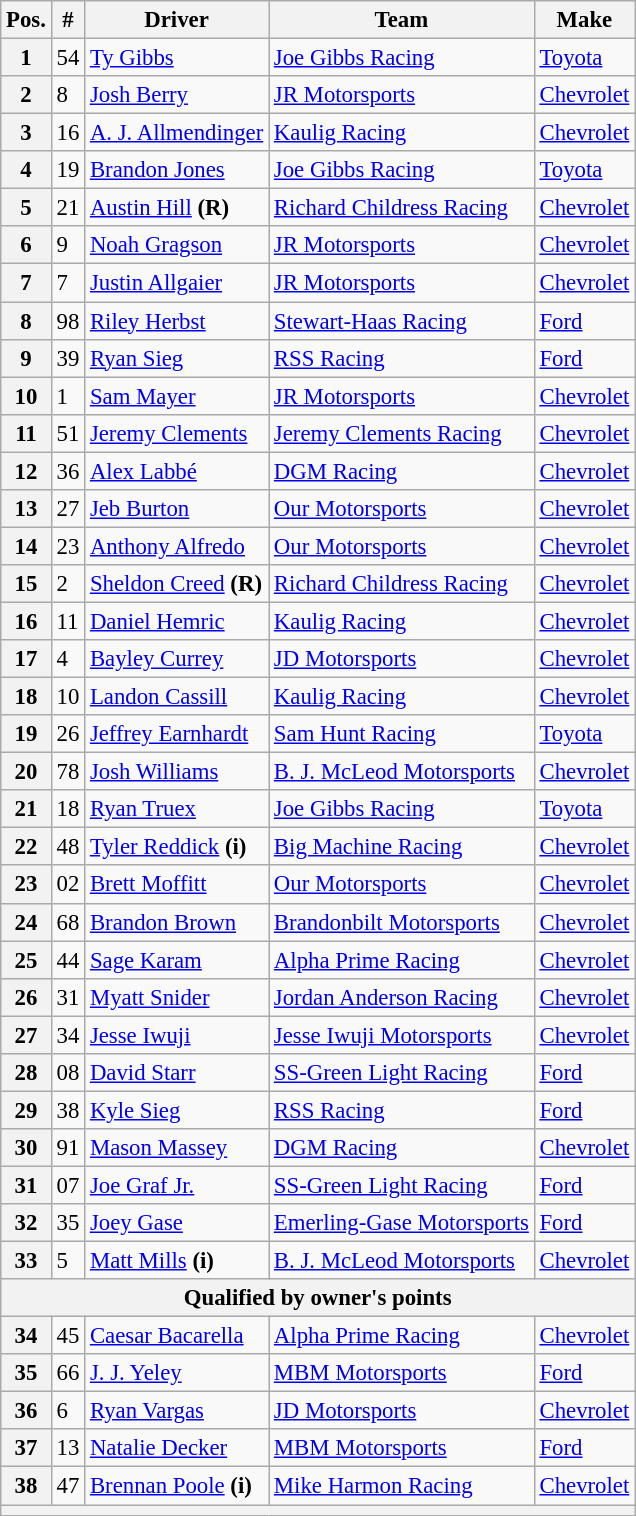<table class="wikitable" style="font-size:95%">
<tr>
<th>Pos.</th>
<th>#</th>
<th>Driver</th>
<th>Team</th>
<th>Make</th>
</tr>
<tr>
<th>1</th>
<td>54</td>
<td><a href='#'>Ty Gibbs</a></td>
<td><a href='#'>Joe Gibbs Racing</a></td>
<td><a href='#'>Toyota</a></td>
</tr>
<tr>
<th>2</th>
<td>8</td>
<td><a href='#'>Josh Berry</a></td>
<td><a href='#'>JR Motorsports</a></td>
<td><a href='#'>Chevrolet</a></td>
</tr>
<tr>
<th>3</th>
<td>16</td>
<td><a href='#'>A. J. Allmendinger</a></td>
<td><a href='#'>Kaulig Racing</a></td>
<td><a href='#'>Chevrolet</a></td>
</tr>
<tr>
<th>4</th>
<td>19</td>
<td><a href='#'>Brandon Jones</a></td>
<td><a href='#'>Joe Gibbs Racing</a></td>
<td><a href='#'>Toyota</a></td>
</tr>
<tr>
<th>5</th>
<td>21</td>
<td><a href='#'>Austin Hill</a> <strong>(R)</strong></td>
<td><a href='#'>Richard Childress Racing</a></td>
<td><a href='#'>Chevrolet</a></td>
</tr>
<tr>
<th>6</th>
<td>9</td>
<td><a href='#'>Noah Gragson</a></td>
<td><a href='#'>JR Motorsports</a></td>
<td><a href='#'>Chevrolet</a></td>
</tr>
<tr>
<th>7</th>
<td>7</td>
<td><a href='#'>Justin Allgaier</a></td>
<td><a href='#'>JR Motorsports</a></td>
<td><a href='#'>Chevrolet</a></td>
</tr>
<tr>
<th>8</th>
<td>98</td>
<td><a href='#'>Riley Herbst</a></td>
<td><a href='#'>Stewart-Haas Racing</a></td>
<td><a href='#'>Ford</a></td>
</tr>
<tr>
<th>9</th>
<td>39</td>
<td><a href='#'>Ryan Sieg</a></td>
<td><a href='#'>RSS Racing</a></td>
<td><a href='#'>Ford</a></td>
</tr>
<tr>
<th>10</th>
<td>1</td>
<td><a href='#'>Sam Mayer</a></td>
<td><a href='#'>JR Motorsports</a></td>
<td><a href='#'>Chevrolet</a></td>
</tr>
<tr>
<th>11</th>
<td>51</td>
<td><a href='#'>Jeremy Clements</a></td>
<td><a href='#'>Jeremy Clements Racing</a></td>
<td><a href='#'>Chevrolet</a></td>
</tr>
<tr>
<th>12</th>
<td>36</td>
<td><a href='#'>Alex Labbé</a></td>
<td><a href='#'>DGM Racing</a></td>
<td><a href='#'>Chevrolet</a></td>
</tr>
<tr>
<th>13</th>
<td>27</td>
<td><a href='#'>Jeb Burton</a></td>
<td><a href='#'>Our Motorsports</a></td>
<td><a href='#'>Chevrolet</a></td>
</tr>
<tr>
<th>14</th>
<td>23</td>
<td><a href='#'>Anthony Alfredo</a></td>
<td><a href='#'>Our Motorsports</a></td>
<td><a href='#'>Chevrolet</a></td>
</tr>
<tr>
<th>15</th>
<td>2</td>
<td><a href='#'>Sheldon Creed</a> <strong>(R)</strong></td>
<td><a href='#'>Richard Childress Racing</a></td>
<td><a href='#'>Chevrolet</a></td>
</tr>
<tr>
<th>16</th>
<td>11</td>
<td><a href='#'>Daniel Hemric</a></td>
<td><a href='#'>Kaulig Racing</a></td>
<td><a href='#'>Chevrolet</a></td>
</tr>
<tr>
<th>17</th>
<td>4</td>
<td><a href='#'>Bayley Currey</a></td>
<td><a href='#'>JD Motorsports</a></td>
<td><a href='#'>Chevrolet</a></td>
</tr>
<tr>
<th>18</th>
<td>10</td>
<td><a href='#'>Landon Cassill</a></td>
<td><a href='#'>Kaulig Racing</a></td>
<td><a href='#'>Chevrolet</a></td>
</tr>
<tr>
<th>19</th>
<td>26</td>
<td><a href='#'>Jeffrey Earnhardt</a></td>
<td><a href='#'>Sam Hunt Racing</a></td>
<td><a href='#'>Toyota</a></td>
</tr>
<tr>
<th>20</th>
<td>78</td>
<td><a href='#'>Josh Williams</a></td>
<td><a href='#'>B. J. McLeod Motorsports</a></td>
<td><a href='#'>Chevrolet</a></td>
</tr>
<tr>
<th>21</th>
<td>18</td>
<td><a href='#'>Ryan Truex</a></td>
<td><a href='#'>Joe Gibbs Racing</a></td>
<td><a href='#'>Toyota</a></td>
</tr>
<tr>
<th>22</th>
<td>48</td>
<td><a href='#'>Tyler Reddick</a> <strong>(i)</strong></td>
<td><a href='#'>Big Machine Racing</a></td>
<td><a href='#'>Chevrolet</a></td>
</tr>
<tr>
<th>23</th>
<td>02</td>
<td><a href='#'>Brett Moffitt</a></td>
<td><a href='#'>Our Motorsports</a></td>
<td><a href='#'>Chevrolet</a></td>
</tr>
<tr>
<th>24</th>
<td>68</td>
<td><a href='#'>Brandon Brown</a></td>
<td><a href='#'>Brandonbilt Motorsports</a></td>
<td><a href='#'>Chevrolet</a></td>
</tr>
<tr>
<th>25</th>
<td>44</td>
<td><a href='#'>Sage Karam</a></td>
<td><a href='#'>Alpha Prime Racing</a></td>
<td><a href='#'>Chevrolet</a></td>
</tr>
<tr>
<th>26</th>
<td>31</td>
<td><a href='#'>Myatt Snider</a></td>
<td><a href='#'>Jordan Anderson Racing</a></td>
<td><a href='#'>Chevrolet</a></td>
</tr>
<tr>
<th>27</th>
<td>34</td>
<td><a href='#'>Jesse Iwuji</a></td>
<td><a href='#'>Jesse Iwuji Motorsports</a></td>
<td><a href='#'>Chevrolet</a></td>
</tr>
<tr>
<th>28</th>
<td>08</td>
<td><a href='#'>David Starr</a></td>
<td><a href='#'>SS-Green Light Racing</a></td>
<td><a href='#'>Ford</a></td>
</tr>
<tr>
<th>29</th>
<td>38</td>
<td><a href='#'>Kyle Sieg</a></td>
<td><a href='#'>RSS Racing</a></td>
<td><a href='#'>Ford</a></td>
</tr>
<tr>
<th>30</th>
<td>91</td>
<td><a href='#'>Mason Massey</a></td>
<td><a href='#'>DGM Racing</a></td>
<td><a href='#'>Chevrolet</a></td>
</tr>
<tr>
<th>31</th>
<td>07</td>
<td><a href='#'>Joe Graf Jr.</a></td>
<td><a href='#'>SS-Green Light Racing</a></td>
<td><a href='#'>Ford</a></td>
</tr>
<tr>
<th>32</th>
<td>35</td>
<td><a href='#'>Joey Gase</a></td>
<td><a href='#'>Emerling-Gase Motorsports</a></td>
<td><a href='#'>Ford</a></td>
</tr>
<tr>
<th>33</th>
<td>5</td>
<td><a href='#'>Matt Mills</a> <strong>(i)</strong></td>
<td><a href='#'>B. J. McLeod Motorsports</a></td>
<td><a href='#'>Chevrolet</a></td>
</tr>
<tr>
<th colspan="5">Qualified by owner's points</th>
</tr>
<tr>
<th>34</th>
<td>45</td>
<td><a href='#'>Caesar Bacarella</a></td>
<td><a href='#'>Alpha Prime Racing</a></td>
<td><a href='#'>Chevrolet</a></td>
</tr>
<tr>
<th>35</th>
<td>66</td>
<td><a href='#'>J. J. Yeley</a></td>
<td><a href='#'>MBM Motorsports</a></td>
<td><a href='#'>Ford</a></td>
</tr>
<tr>
<th>36</th>
<td>6</td>
<td><a href='#'>Ryan Vargas</a></td>
<td><a href='#'>JD Motorsports</a></td>
<td><a href='#'>Chevrolet</a></td>
</tr>
<tr>
<th>37</th>
<td>13</td>
<td><a href='#'>Natalie Decker</a></td>
<td><a href='#'>MBM Motorsports</a></td>
<td><a href='#'>Ford</a></td>
</tr>
<tr>
<th>38</th>
<td>47</td>
<td><a href='#'>Brennan Poole</a> <strong>(i)</strong></td>
<td><a href='#'>Mike Harmon Racing</a></td>
<td><a href='#'>Chevrolet</a></td>
</tr>
<tr>
<th colspan="5"></th>
</tr>
</table>
